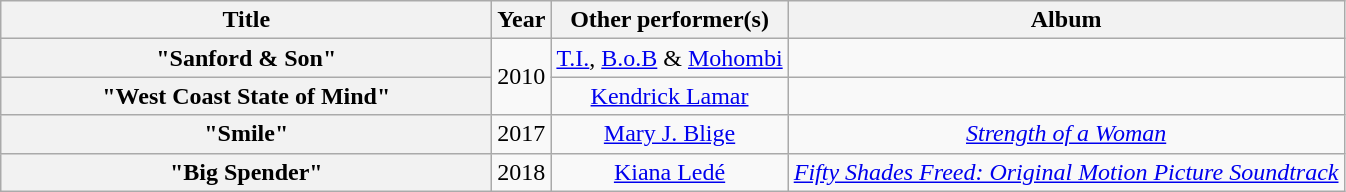<table class="wikitable plainrowheaders" style="text-align:center;">
<tr>
<th scope="col" style="width:20em;">Title</th>
<th scope="col">Year</th>
<th scope="col">Other performer(s)</th>
<th scope="col">Album</th>
</tr>
<tr>
<th scope="row">"Sanford & Son"</th>
<td rowspan="2">2010</td>
<td><a href='#'>T.I.</a>, <a href='#'>B.o.B</a> & <a href='#'>Mohombi</a></td>
<td></td>
</tr>
<tr>
<th scope="row">"West Coast State of Mind"</th>
<td><a href='#'>Kendrick Lamar</a></td>
<td></td>
</tr>
<tr>
<th scope="row">"Smile"</th>
<td>2017</td>
<td><a href='#'>Mary J. Blige</a></td>
<td><em><a href='#'>Strength of a Woman</a></em></td>
</tr>
<tr>
<th scope="row">"Big Spender"</th>
<td>2018</td>
<td><a href='#'>Kiana Ledé</a></td>
<td><em><a href='#'>Fifty Shades Freed: Original Motion Picture Soundtrack</a></em></td>
</tr>
</table>
